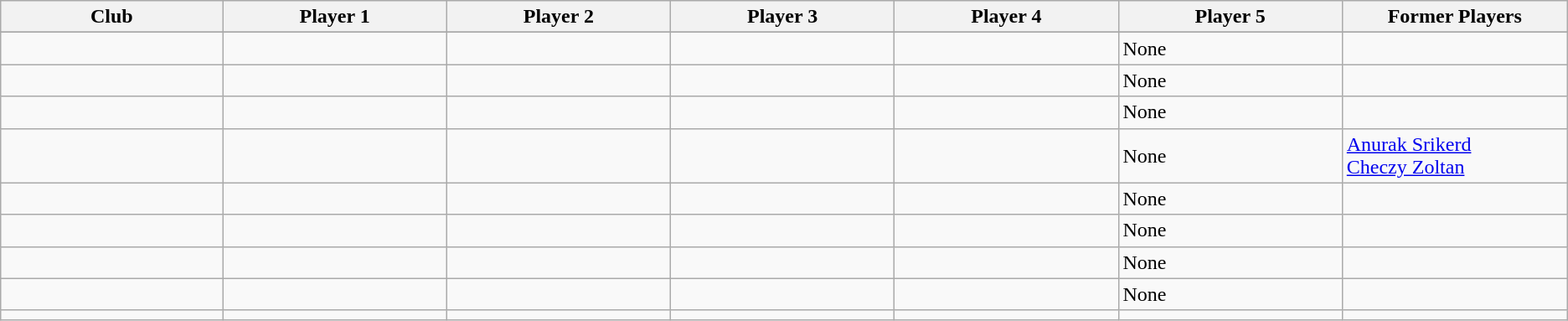<table class="wikitable ">
<tr>
<th style="width:190px;">Club</th>
<th style="width:190px;">Player 1</th>
<th style="width:190px;">Player 2</th>
<th style="width:190px;">Player 3</th>
<th style="width:190px;">Player 4</th>
<th style="width:190px;">Player 5</th>
<th style="width:190px;">Former Players</th>
</tr>
<tr>
</tr>
<tr>
<td></td>
<td></td>
<td></td>
<td></td>
<td></td>
<td>None</td>
<td></td>
</tr>
<tr>
<td></td>
<td></td>
<td></td>
<td></td>
<td></td>
<td>None</td>
<td></td>
</tr>
<tr>
<td></td>
<td></td>
<td></td>
<td></td>
<td></td>
<td>None</td>
<td></td>
</tr>
<tr>
<td></td>
<td></td>
<td></td>
<td></td>
<td></td>
<td>None</td>
<td> <a href='#'>Anurak Srikerd</a> <br> <a href='#'>Checzy Zoltan</a> <br></td>
</tr>
<tr>
<td></td>
<td></td>
<td></td>
<td></td>
<td></td>
<td>None</td>
<td></td>
</tr>
<tr>
<td></td>
<td></td>
<td></td>
<td></td>
<td></td>
<td>None</td>
<td></td>
</tr>
<tr>
<td></td>
<td></td>
<td></td>
<td></td>
<td></td>
<td>None</td>
<td></td>
</tr>
<tr>
<td></td>
<td></td>
<td></td>
<td></td>
<td></td>
<td>None</td>
<td></td>
</tr>
<tr>
<td> </td>
<td></td>
<td></td>
<td></td>
<td></td>
<td></td>
<td></td>
</tr>
</table>
